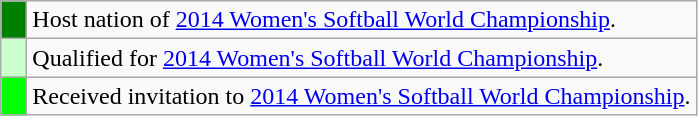<table class="wikitable">
<tr>
<td style="width:10px; background:green;"></td>
<td>Host nation of <a href='#'>2014 Women's Softball World Championship</a>.</td>
</tr>
<tr>
<td style="width:10px; background:#cfc;"></td>
<td>Qualified for <a href='#'>2014 Women's Softball World Championship</a>.</td>
</tr>
<tr>
<td style="width:10px; background:lime;"></td>
<td>Received invitation to <a href='#'>2014 Women's Softball World Championship</a>.</td>
</tr>
</table>
